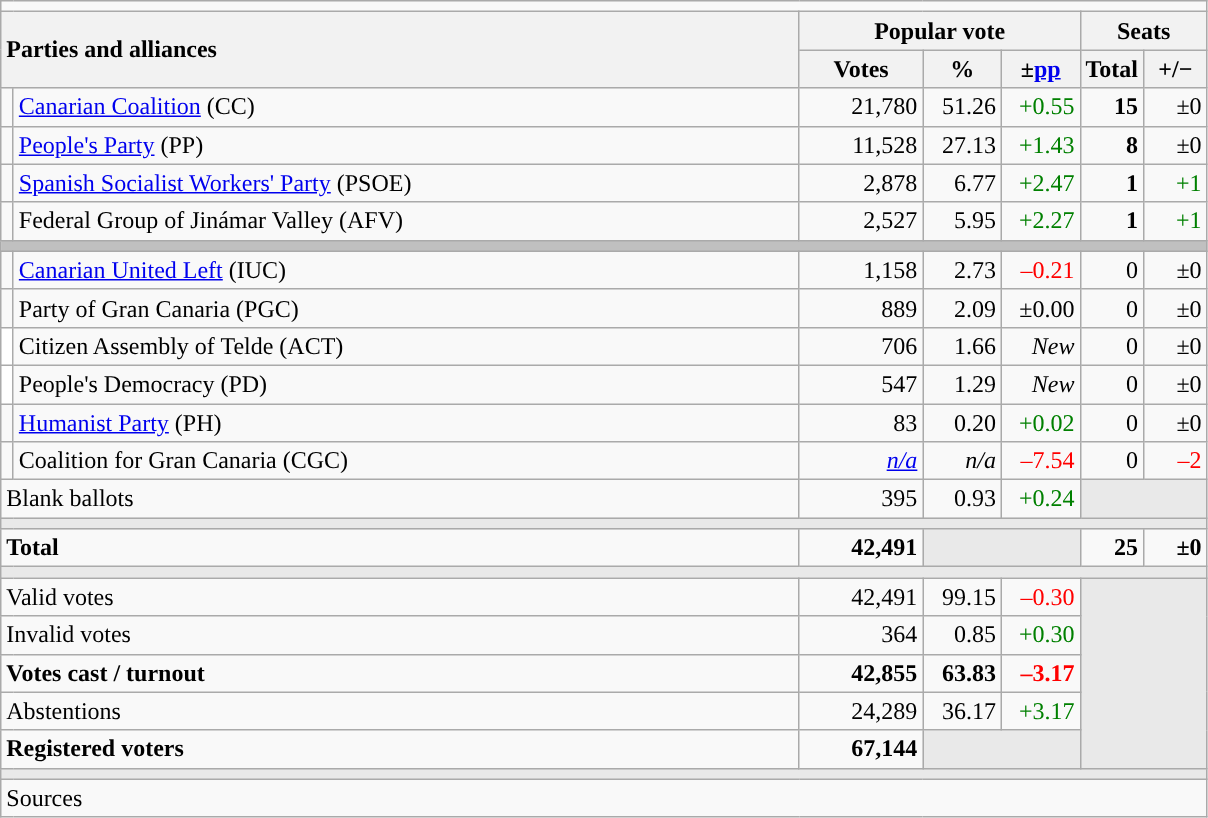<table class="wikitable" style="text-align:right;">
<tr>
<td colspan="7"></td>
</tr>
<tr>
<th style="text-align:left;" rowspan="2" colspan="2" width="525">Parties and alliances</th>
<th colspan="3">Popular vote</th>
<th colspan="2">Seats</th>
</tr>
<tr>
<th width="75">Votes</th>
<th width="45">%</th>
<th width="45">±<a href='#'>pp</a></th>
<th width="35">Total</th>
<th width="35">+/−</th>
</tr>
<tr>
<td width="1" style="color:inherit;background:"></td>
<td align="left"><a href='#'>Canarian Coalition</a> (CC)</td>
<td>21,780</td>
<td>51.26</td>
<td style="color:green;">+0.55</td>
<td><strong>15</strong></td>
<td>±0</td>
</tr>
<tr>
<td style="color:inherit;background:"></td>
<td align="left"><a href='#'>People's Party</a> (PP)</td>
<td>11,528</td>
<td>27.13</td>
<td style="color:green;">+1.43</td>
<td><strong>8</strong></td>
<td>±0</td>
</tr>
<tr>
<td style="color:inherit;background:"></td>
<td align="left"><a href='#'>Spanish Socialist Workers' Party</a> (PSOE)</td>
<td>2,878</td>
<td>6.77</td>
<td style="color:green;">+2.47</td>
<td><strong>1</strong></td>
<td style="color:green;">+1</td>
</tr>
<tr>
<td style="color:inherit;background:"></td>
<td align="left">Federal Group of Jinámar Valley (AFV)</td>
<td>2,527</td>
<td>5.95</td>
<td style="color:green;">+2.27</td>
<td><strong>1</strong></td>
<td style="color:green;">+1</td>
</tr>
<tr>
<td colspan="7" style="color:inherit;background:#C0C0C0"></td>
</tr>
<tr>
<td style="color:inherit;background:"></td>
<td align="left"><a href='#'>Canarian United Left</a> (IUC)</td>
<td>1,158</td>
<td>2.73</td>
<td style="color:red;">–0.21</td>
<td>0</td>
<td>±0</td>
</tr>
<tr>
<td style="color:inherit;background:"></td>
<td align="left">Party of Gran Canaria (PGC)</td>
<td>889</td>
<td>2.09</td>
<td>±0.00</td>
<td>0</td>
<td>±0</td>
</tr>
<tr>
<td bgcolor="white"></td>
<td align="left">Citizen Assembly of Telde (ACT)</td>
<td>706</td>
<td>1.66</td>
<td><em>New</em></td>
<td>0</td>
<td>±0</td>
</tr>
<tr>
<td bgcolor="white"></td>
<td align="left">People's Democracy (PD)</td>
<td>547</td>
<td>1.29</td>
<td><em>New</em></td>
<td>0</td>
<td>±0</td>
</tr>
<tr>
<td style="color:inherit;background:"></td>
<td align="left"><a href='#'>Humanist Party</a> (PH)</td>
<td>83</td>
<td>0.20</td>
<td style="color:green;">+0.02</td>
<td>0</td>
<td>±0</td>
</tr>
<tr>
<td style="color:inherit;background:"></td>
<td align="left">Coalition for Gran Canaria (CGC)</td>
<td><em><a href='#'>n/a</a></em></td>
<td><em>n/a</em></td>
<td style="color:red;">–7.54</td>
<td>0</td>
<td style="color:red;">–2</td>
</tr>
<tr>
<td align="left" colspan="2">Blank ballots</td>
<td>395</td>
<td>0.93</td>
<td style="color:green;">+0.24</td>
<td style="color:inherit;background:#E9E9E9" colspan="2"></td>
</tr>
<tr>
<td colspan="7" style="color:inherit;background:#E9E9E9"></td>
</tr>
<tr style="font-weight:bold;">
<td align="left" colspan="2">Total</td>
<td>42,491</td>
<td bgcolor="#E9E9E9" colspan="2"></td>
<td>25</td>
<td>±0</td>
</tr>
<tr>
<td colspan="7" style="color:inherit;background:#E9E9E9"></td>
</tr>
<tr>
<td align="left" colspan="2">Valid votes</td>
<td>42,491</td>
<td>99.15</td>
<td style="color:red;">–0.30</td>
<td bgcolor="#E9E9E9" colspan="2" rowspan="5"></td>
</tr>
<tr>
<td align="left" colspan="2">Invalid votes</td>
<td>364</td>
<td>0.85</td>
<td style="color:green;">+0.30</td>
</tr>
<tr style="font-weight:bold;">
<td align="left" colspan="2">Votes cast / turnout</td>
<td>42,855</td>
<td>63.83</td>
<td style="color:red;">–3.17</td>
</tr>
<tr>
<td align="left" colspan="2">Abstentions</td>
<td>24,289</td>
<td>36.17</td>
<td style="color:green;">+3.17</td>
</tr>
<tr style="font-weight:bold;">
<td align="left" colspan="2">Registered voters</td>
<td>67,144</td>
<td bgcolor="#E9E9E9" colspan="2"></td>
</tr>
<tr>
<td colspan="7" style="color:inherit;background:#E9E9E9"></td>
</tr>
<tr>
<td align="left" colspan="7">Sources</td>
</tr>
</table>
